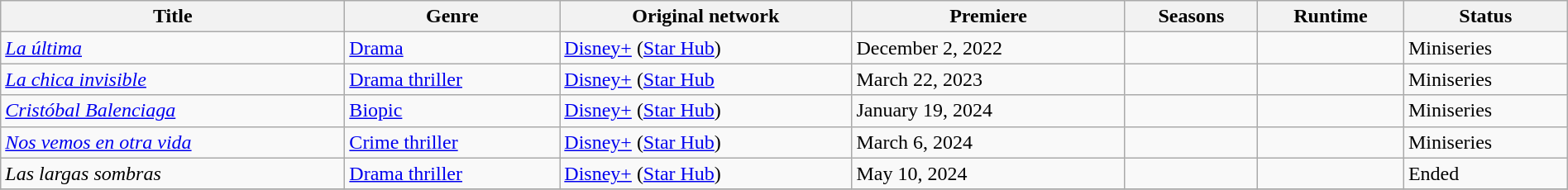<table class="wikitable sortable" style="width:100%;">
<tr>
<th>Title</th>
<th>Genre</th>
<th>Original network</th>
<th>Premiere</th>
<th>Seasons</th>
<th>Runtime</th>
<th>Status</th>
</tr>
<tr>
<td><em><a href='#'>La última</a></em></td>
<td><a href='#'>Drama</a></td>
<td><a href='#'>Disney+</a> (<a href='#'>Star Hub</a>)</td>
<td>December 2, 2022</td>
<td></td>
<td></td>
<td>Miniseries</td>
</tr>
<tr>
<td><em><a href='#'>La chica invisible</a></em></td>
<td><a href='#'>Drama thriller</a></td>
<td><a href='#'>Disney+</a> (<a href='#'>Star Hub</a></td>
<td>March 22, 2023</td>
<td></td>
<td></td>
<td>Miniseries</td>
</tr>
<tr>
<td><em><a href='#'>Cristóbal Balenciaga</a></em></td>
<td><a href='#'>Biopic</a></td>
<td><a href='#'>Disney+</a> (<a href='#'>Star Hub</a>)</td>
<td>January 19, 2024</td>
<td></td>
<td></td>
<td>Miniseries</td>
</tr>
<tr>
<td><em><a href='#'>Nos vemos en otra vida</a></em></td>
<td><a href='#'>Crime thriller</a></td>
<td><a href='#'>Disney+</a> (<a href='#'>Star Hub</a>)</td>
<td>March 6, 2024</td>
<td></td>
<td></td>
<td>Miniseries</td>
</tr>
<tr>
<td><em>Las largas sombras</em></td>
<td><a href='#'>Drama thriller</a></td>
<td><a href='#'>Disney+</a> (<a href='#'>Star Hub</a>)</td>
<td>May 10, 2024</td>
<td></td>
<td></td>
<td>Ended</td>
</tr>
<tr>
</tr>
</table>
